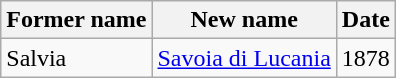<table class="wikitable sortable">
<tr>
<th>Former name</th>
<th>New name</th>
<th>Date</th>
</tr>
<tr>
<td>Salvia</td>
<td><a href='#'>Savoia di Lucania</a></td>
<td>1878</td>
</tr>
</table>
